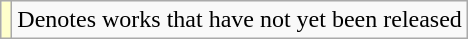<table class="wikitable">
<tr>
<td style="background:#FFFFCC;"></td>
<td>Denotes works that have not yet been released</td>
</tr>
</table>
